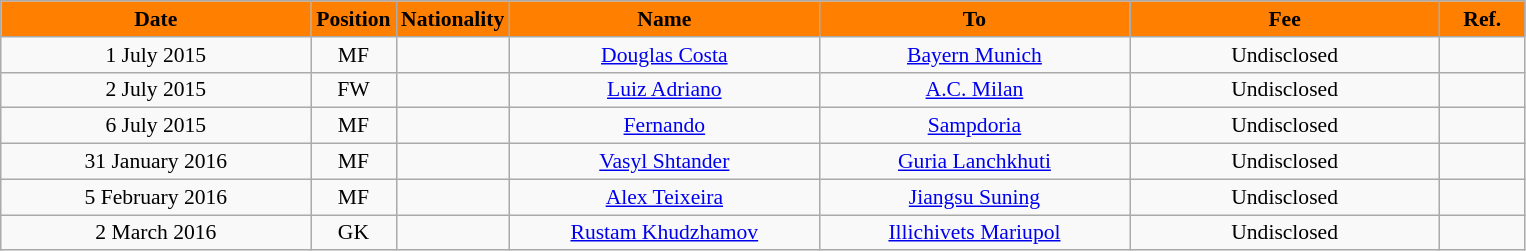<table class="wikitable" style="text-align:center; font-size:90%; ">
<tr>
<th style="background:#FF8000; color:black; width:200px;">Date</th>
<th style="background:#FF8000; color:black; width:50px;">Position</th>
<th style="background:#FF8000; color:black; width:50px;">Nationality</th>
<th style="background:#FF8000; color:black; width:200px;">Name</th>
<th style="background:#FF8000; color:black; width:200px;">To</th>
<th style="background:#FF8000; color:black; width:200px;">Fee</th>
<th style="background:#FF8000; color:black; width:50px;">Ref.</th>
</tr>
<tr>
<td>1 July 2015</td>
<td>MF</td>
<td></td>
<td><a href='#'>Douglas Costa</a></td>
<td><a href='#'>Bayern Munich</a></td>
<td>Undisclosed</td>
<td></td>
</tr>
<tr>
<td>2 July 2015</td>
<td>FW</td>
<td></td>
<td><a href='#'>Luiz Adriano</a></td>
<td><a href='#'>A.C. Milan</a></td>
<td>Undisclosed</td>
<td></td>
</tr>
<tr>
<td>6 July 2015</td>
<td>MF</td>
<td></td>
<td><a href='#'>Fernando</a></td>
<td><a href='#'>Sampdoria</a></td>
<td>Undisclosed</td>
<td></td>
</tr>
<tr>
<td>31 January 2016</td>
<td>MF</td>
<td></td>
<td><a href='#'>Vasyl Shtander</a></td>
<td><a href='#'>Guria Lanchkhuti</a></td>
<td>Undisclosed</td>
<td></td>
</tr>
<tr>
<td>5 February 2016</td>
<td>MF</td>
<td></td>
<td><a href='#'>Alex Teixeira</a></td>
<td><a href='#'>Jiangsu Suning</a></td>
<td>Undisclosed</td>
<td></td>
</tr>
<tr>
<td>2 March 2016</td>
<td>GK</td>
<td></td>
<td><a href='#'>Rustam Khudzhamov</a></td>
<td><a href='#'>Illichivets Mariupol</a></td>
<td>Undisclosed</td>
<td></td>
</tr>
</table>
